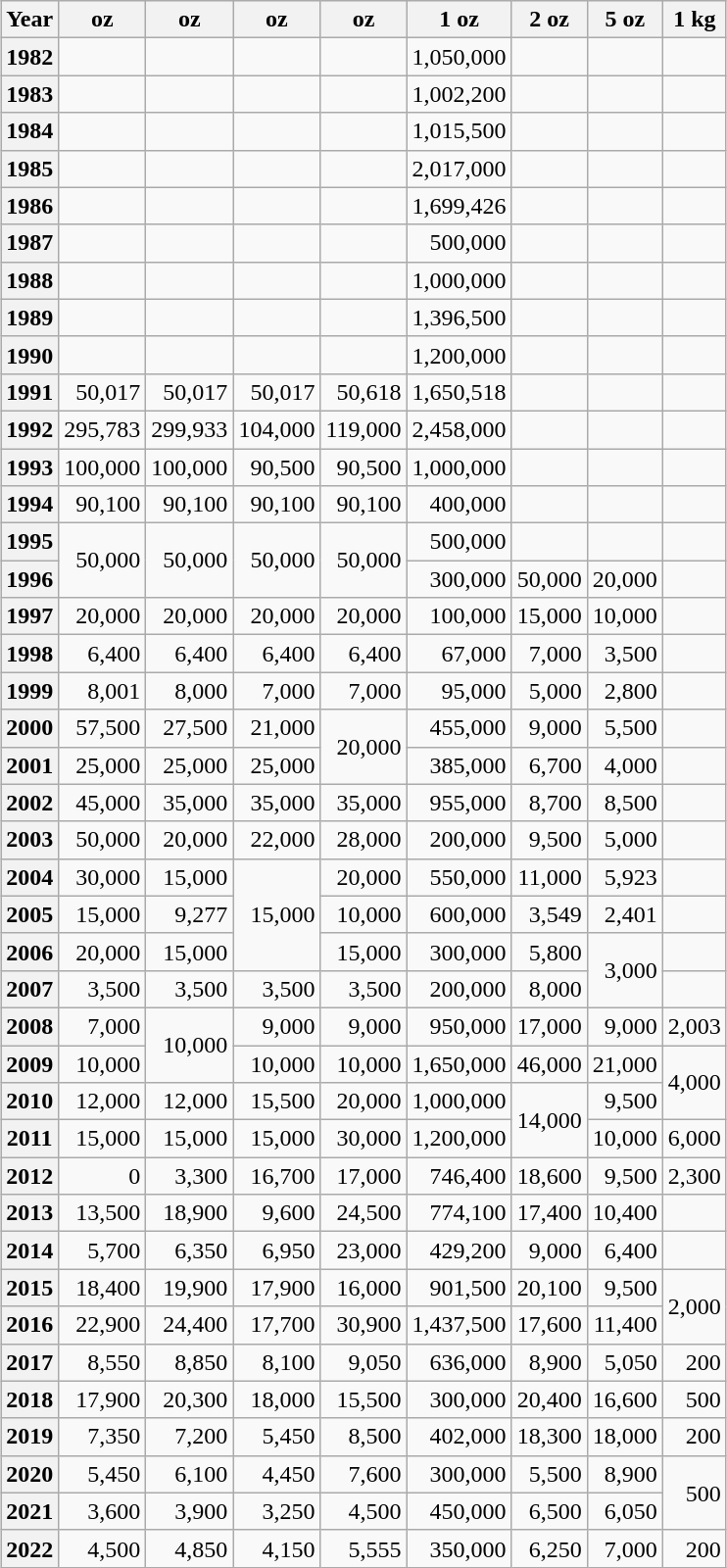<table class="wikitable sortable" style="text-align:right; margin-left:auto; margin-right:auto; border:none;">
<tr>
<th>Year</th>
<th> oz</th>
<th> oz</th>
<th> oz</th>
<th> oz</th>
<th>1 oz</th>
<th>2 oz</th>
<th>5 oz</th>
<th>1 kg</th>
</tr>
<tr>
<th>1982</th>
<td></td>
<td></td>
<td></td>
<td></td>
<td>1,050,000</td>
<td></td>
<td></td>
<td></td>
</tr>
<tr>
<th>1983</th>
<td></td>
<td></td>
<td></td>
<td></td>
<td>1,002,200</td>
<td></td>
<td></td>
<td></td>
</tr>
<tr>
<th>1984</th>
<td></td>
<td></td>
<td></td>
<td></td>
<td>1,015,500</td>
<td></td>
<td></td>
<td></td>
</tr>
<tr>
<th>1985</th>
<td></td>
<td></td>
<td></td>
<td></td>
<td>2,017,000</td>
<td></td>
<td></td>
<td></td>
</tr>
<tr>
<th>1986</th>
<td></td>
<td></td>
<td></td>
<td></td>
<td>1,699,426</td>
<td></td>
<td></td>
<td></td>
</tr>
<tr>
<th>1987</th>
<td></td>
<td></td>
<td></td>
<td></td>
<td>500,000</td>
<td></td>
<td></td>
<td></td>
</tr>
<tr>
<th>1988</th>
<td></td>
<td></td>
<td></td>
<td></td>
<td>1,000,000</td>
<td></td>
<td></td>
<td></td>
</tr>
<tr>
<th>1989</th>
<td></td>
<td></td>
<td></td>
<td></td>
<td>1,396,500</td>
<td></td>
<td></td>
<td></td>
</tr>
<tr>
<th>1990</th>
<td></td>
<td></td>
<td></td>
<td></td>
<td>1,200,000</td>
<td></td>
<td></td>
<td></td>
</tr>
<tr>
<th>1991</th>
<td>50,017</td>
<td>50,017</td>
<td>50,017</td>
<td>50,618</td>
<td>1,650,518</td>
<td></td>
<td></td>
<td></td>
</tr>
<tr>
<th>1992</th>
<td>295,783</td>
<td>299,933</td>
<td>104,000</td>
<td>119,000</td>
<td>2,458,000</td>
<td></td>
<td></td>
<td></td>
</tr>
<tr>
<th>1993</th>
<td>100,000</td>
<td>100,000</td>
<td>90,500</td>
<td>90,500</td>
<td>1,000,000</td>
<td></td>
<td></td>
<td></td>
</tr>
<tr>
<th>1994</th>
<td>90,100</td>
<td>90,100</td>
<td>90,100</td>
<td>90,100</td>
<td>400,000</td>
<td></td>
<td></td>
<td></td>
</tr>
<tr>
<th>1995</th>
<td rowspan="2">50,000</td>
<td rowspan="2">50,000</td>
<td rowspan="2">50,000</td>
<td rowspan="2">50,000</td>
<td>500,000</td>
<td></td>
<td></td>
<td></td>
</tr>
<tr>
<th>1996</th>
<td>300,000</td>
<td>50,000</td>
<td>20,000</td>
<td></td>
</tr>
<tr>
<th>1997</th>
<td>20,000</td>
<td>20,000</td>
<td>20,000</td>
<td>20,000</td>
<td>100,000</td>
<td>15,000</td>
<td>10,000</td>
<td></td>
</tr>
<tr>
<th>1998</th>
<td>6,400</td>
<td>6,400</td>
<td>6,400</td>
<td>6,400</td>
<td>67,000</td>
<td>7,000</td>
<td>3,500</td>
<td></td>
</tr>
<tr>
<th>1999</th>
<td>8,001</td>
<td>8,000</td>
<td>7,000</td>
<td>7,000</td>
<td>95,000</td>
<td>5,000</td>
<td>2,800</td>
<td></td>
</tr>
<tr>
<th>2000</th>
<td>57,500</td>
<td>27,500</td>
<td>21,000</td>
<td rowspan="2">20,000</td>
<td>455,000</td>
<td>9,000</td>
<td>5,500</td>
<td></td>
</tr>
<tr>
<th>2001</th>
<td>25,000</td>
<td>25,000</td>
<td>25,000</td>
<td>385,000</td>
<td>6,700</td>
<td>4,000</td>
<td></td>
</tr>
<tr>
<th>2002</th>
<td>45,000</td>
<td>35,000</td>
<td>35,000</td>
<td>35,000</td>
<td>955,000</td>
<td>8,700</td>
<td>8,500</td>
<td></td>
</tr>
<tr>
<th>2003</th>
<td>50,000</td>
<td>20,000</td>
<td>22,000</td>
<td>28,000</td>
<td>200,000</td>
<td>9,500</td>
<td>5,000</td>
<td></td>
</tr>
<tr>
<th>2004</th>
<td>30,000</td>
<td>15,000</td>
<td rowspan="3">15,000</td>
<td>20,000</td>
<td>550,000</td>
<td>11,000</td>
<td>5,923</td>
<td></td>
</tr>
<tr>
<th>2005</th>
<td>15,000</td>
<td>9,277</td>
<td>10,000</td>
<td>600,000</td>
<td>3,549</td>
<td>2,401</td>
<td></td>
</tr>
<tr>
<th>2006</th>
<td>20,000</td>
<td>15,000</td>
<td>15,000</td>
<td>300,000</td>
<td>5,800</td>
<td rowspan="2">3,000</td>
<td></td>
</tr>
<tr>
<th>2007</th>
<td>3,500</td>
<td>3,500</td>
<td>3,500</td>
<td>3,500</td>
<td>200,000</td>
<td>8,000</td>
<td></td>
</tr>
<tr>
<th>2008</th>
<td>7,000</td>
<td rowspan="2">10,000</td>
<td>9,000</td>
<td>9,000</td>
<td>950,000</td>
<td>17,000</td>
<td>9,000</td>
<td>2,003</td>
</tr>
<tr>
<th>2009</th>
<td>10,000</td>
<td>10,000</td>
<td>10,000</td>
<td>1,650,000</td>
<td>46,000</td>
<td>21,000</td>
<td rowspan="2">4,000</td>
</tr>
<tr>
<th>2010</th>
<td>12,000</td>
<td>12,000</td>
<td>15,500</td>
<td>20,000</td>
<td>1,000,000</td>
<td rowspan="2">14,000</td>
<td>9,500</td>
</tr>
<tr>
<th>2011</th>
<td>15,000</td>
<td>15,000</td>
<td>15,000</td>
<td>30,000</td>
<td>1,200,000</td>
<td>10,000</td>
<td>6,000</td>
</tr>
<tr>
<th>2012</th>
<td>0</td>
<td>3,300</td>
<td>16,700</td>
<td>17,000</td>
<td>746,400</td>
<td>18,600</td>
<td>9,500</td>
<td>2,300</td>
</tr>
<tr>
<th>2013</th>
<td>13,500</td>
<td>18,900</td>
<td>9,600</td>
<td>24,500</td>
<td>774,100</td>
<td>17,400</td>
<td>10,400</td>
<td></td>
</tr>
<tr>
<th>2014</th>
<td>5,700</td>
<td>6,350</td>
<td>6,950</td>
<td>23,000</td>
<td>429,200</td>
<td>9,000</td>
<td>6,400</td>
<td></td>
</tr>
<tr>
<th>2015</th>
<td>18,400</td>
<td>19,900</td>
<td>17,900</td>
<td>16,000</td>
<td>901,500</td>
<td>20,100</td>
<td>9,500</td>
<td rowspan="2">2,000</td>
</tr>
<tr>
<th>2016</th>
<td>22,900</td>
<td>24,400</td>
<td>17,700</td>
<td>30,900</td>
<td>1,437,500</td>
<td>17,600</td>
<td>11,400</td>
</tr>
<tr>
<th>2017</th>
<td>8,550</td>
<td>8,850</td>
<td>8,100</td>
<td>9,050</td>
<td>636,000</td>
<td>8,900</td>
<td>5,050</td>
<td>200</td>
</tr>
<tr>
<th>2018</th>
<td>17,900</td>
<td>20,300</td>
<td>18,000</td>
<td>15,500</td>
<td>300,000</td>
<td>20,400</td>
<td>16,600</td>
<td>500</td>
</tr>
<tr>
<th>2019</th>
<td>7,350</td>
<td>7,200</td>
<td>5,450</td>
<td>8,500</td>
<td>402,000</td>
<td>18,300</td>
<td>18,000</td>
<td>200</td>
</tr>
<tr>
<th>2020</th>
<td>5,450</td>
<td>6,100</td>
<td>4,450</td>
<td>7,600</td>
<td>300,000</td>
<td>5,500</td>
<td>8,900</td>
<td rowspan="2">500</td>
</tr>
<tr>
<th>2021</th>
<td>3,600</td>
<td>3,900</td>
<td>3,250</td>
<td>4,500</td>
<td>450,000</td>
<td>6,500</td>
<td>6,050</td>
</tr>
<tr>
<th>2022</th>
<td>4,500</td>
<td>4,850</td>
<td>4,150</td>
<td>5,555</td>
<td>350,000</td>
<td>6,250</td>
<td>7,000</td>
<td>200</td>
</tr>
</table>
